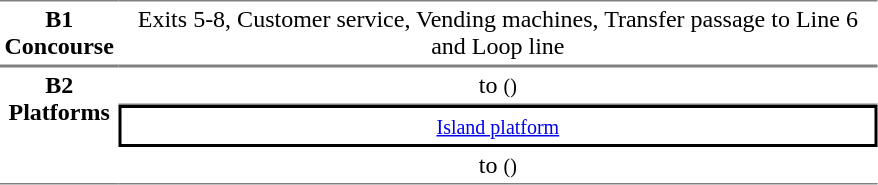<table table border=0 cellspacing=0 cellpadding=3>
<tr>
<td style="border-bottom:solid 1px gray; border-top:solid 1px gray;text-align:center" valign=top><strong>B1<br>Concourse</strong></td>
<td style="border-bottom:solid 1px gray; border-top:solid 1px gray;text-align:center;" valign=top width=500>Exits 5-8, Customer service, Vending machines, Transfer passage to Line 6 and Loop line</td>
</tr>
<tr>
<td style="border-bottom:solid 1px gray; border-top:solid 1px gray;text-align:center" rowspan="3" valign=top><strong>B2<br>Platforms</strong></td>
<td style="border-bottom:solid 1px gray; border-top:solid 1px gray;text-align:center;">  to  <small>()</small></td>
</tr>
<tr>
<td style="border-right:solid 2px black;border-left:solid 2px black;border-top:solid 2px black;border-bottom:solid 2px black;text-align:center;" colspan=2><small><a href='#'>Island platform</a></small></td>
</tr>
<tr>
<td style="border-bottom:solid 1px gray;text-align:center;"> to  <small>()</small> </td>
</tr>
</table>
